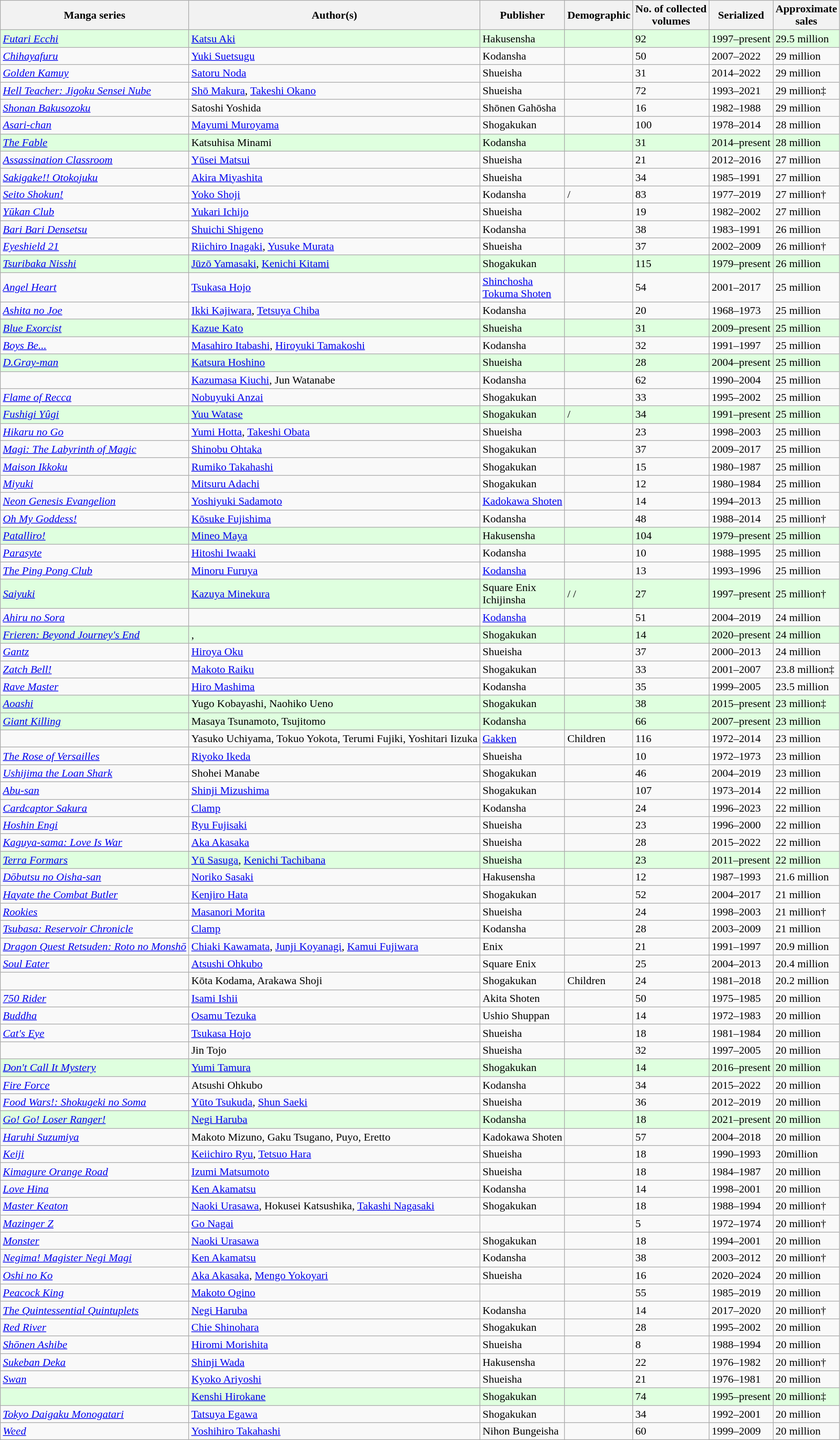<table class="wikitable sortable">
<tr>
<th>Manga series</th>
<th>Author(s)</th>
<th>Publisher</th>
<th>Demographic</th>
<th>No. of collected<br>volumes</th>
<th>Serialized</th>
<th>Approximate<br>sales</th>
</tr>
<tr style="background: #DFFFDF;">
<td><em><a href='#'>Futari Ecchi</a></em></td>
<td><a href='#'>Katsu Aki</a></td>
<td>Hakusensha</td>
<td></td>
<td>92</td>
<td>1997–present</td>
<td>29.5 million</td>
</tr>
<tr>
<td><em><a href='#'>Chihayafuru</a></em></td>
<td><a href='#'>Yuki Suetsugu</a></td>
<td>Kodansha</td>
<td></td>
<td>50</td>
<td>2007–2022</td>
<td>29 million</td>
</tr>
<tr>
<td><em><a href='#'>Golden Kamuy</a></em></td>
<td><a href='#'>Satoru Noda</a></td>
<td>Shueisha</td>
<td></td>
<td>31</td>
<td>2014–2022</td>
<td>29 million</td>
</tr>
<tr>
<td><em><a href='#'>Hell Teacher: Jigoku Sensei Nube</a></em></td>
<td><a href='#'>Shō Makura</a>, <a href='#'>Takeshi Okano</a></td>
<td>Shueisha</td>
<td></td>
<td>72</td>
<td>1993–2021</td>
<td>29 million‡</td>
</tr>
<tr>
<td><em><a href='#'>Shonan Bakusozoku</a></em></td>
<td>Satoshi Yoshida</td>
<td>Shōnen Gahōsha</td>
<td></td>
<td>16</td>
<td>1982–1988</td>
<td>29 million</td>
</tr>
<tr>
<td><em><a href='#'>Asari-chan</a></em></td>
<td><a href='#'>Mayumi Muroyama</a></td>
<td>Shogakukan</td>
<td></td>
<td>100</td>
<td>1978–2014</td>
<td>28 million</td>
</tr>
<tr style="background: #DFFFDF;">
<td><em><a href='#'>The Fable</a></em></td>
<td>Katsuhisa Minami</td>
<td>Kodansha</td>
<td></td>
<td>31</td>
<td>2014–present</td>
<td>28 million</td>
</tr>
<tr>
<td><em><a href='#'>Assassination Classroom</a></em></td>
<td><a href='#'>Yūsei Matsui</a></td>
<td>Shueisha</td>
<td></td>
<td>21</td>
<td>2012–2016</td>
<td>27 million</td>
</tr>
<tr>
<td><em><a href='#'>Sakigake!! Otokojuku</a></em></td>
<td><a href='#'>Akira Miyashita</a></td>
<td>Shueisha</td>
<td></td>
<td>34</td>
<td>1985–1991</td>
<td>27 million</td>
</tr>
<tr>
<td><em><a href='#'>Seito Shokun!</a></em></td>
<td><a href='#'>Yoko Shoji</a></td>
<td>Kodansha</td>
<td> / </td>
<td>83</td>
<td>1977–2019</td>
<td>27 million†</td>
</tr>
<tr>
<td><em><a href='#'>Yūkan Club</a></em></td>
<td><a href='#'>Yukari Ichijo</a></td>
<td>Shueisha</td>
<td></td>
<td>19</td>
<td>1982–2002</td>
<td>27 million</td>
</tr>
<tr>
<td><em><a href='#'>Bari Bari Densetsu</a></em></td>
<td><a href='#'>Shuichi Shigeno</a></td>
<td>Kodansha</td>
<td></td>
<td>38</td>
<td>1983–1991</td>
<td>26 million</td>
</tr>
<tr>
<td><em><a href='#'>Eyeshield 21</a></em></td>
<td><a href='#'>Riichiro Inagaki</a>, <a href='#'>Yusuke Murata</a></td>
<td>Shueisha</td>
<td></td>
<td>37</td>
<td>2002–2009</td>
<td>26 million†</td>
</tr>
<tr style="background: #DFFFDF;">
<td><em><a href='#'>Tsuribaka Nisshi</a></em></td>
<td><a href='#'>Jūzō Yamasaki</a>, <a href='#'>Kenichi Kitami</a></td>
<td>Shogakukan</td>
<td></td>
<td>115</td>
<td>1979–present</td>
<td>26 million</td>
</tr>
<tr>
<td><em><a href='#'>Angel Heart</a></em></td>
<td><a href='#'>Tsukasa Hojo</a></td>
<td><a href='#'>Shinchosha</a><br><a href='#'>Tokuma Shoten</a></td>
<td></td>
<td>54</td>
<td>2001–2017</td>
<td>25 million</td>
</tr>
<tr>
<td><em><a href='#'>Ashita no Joe</a></em></td>
<td><a href='#'>Ikki Kajiwara</a>, <a href='#'>Tetsuya Chiba</a></td>
<td>Kodansha</td>
<td></td>
<td>20</td>
<td>1968–1973</td>
<td>25 million</td>
</tr>
<tr style="background: #DFFFDF;">
<td><em><a href='#'>Blue Exorcist</a></em></td>
<td><a href='#'>Kazue Kato</a></td>
<td>Shueisha</td>
<td></td>
<td>31</td>
<td>2009–present</td>
<td>25 million</td>
</tr>
<tr>
<td><em><a href='#'>Boys Be...</a></em></td>
<td><a href='#'>Masahiro Itabashi</a>, <a href='#'>Hiroyuki Tamakoshi</a></td>
<td>Kodansha</td>
<td></td>
<td>32</td>
<td>1991–1997</td>
<td>25 million</td>
</tr>
<tr style="background: #DFFFDF;">
<td><em><a href='#'>D.Gray-man</a></em></td>
<td><a href='#'>Katsura Hoshino</a></td>
<td>Shueisha</td>
<td></td>
<td>28</td>
<td>2004–present</td>
<td>25 million</td>
</tr>
<tr>
<td><em></em></td>
<td><a href='#'>Kazumasa Kiuchi</a>, Jun Watanabe</td>
<td>Kodansha</td>
<td></td>
<td>62</td>
<td>1990–2004</td>
<td>25 million</td>
</tr>
<tr>
<td><em><a href='#'>Flame of Recca</a></em></td>
<td><a href='#'>Nobuyuki Anzai</a></td>
<td>Shogakukan</td>
<td></td>
<td>33</td>
<td>1995–2002</td>
<td>25 million</td>
</tr>
<tr style="background: #DFFFDF;">
<td><em><a href='#'>Fushigi Yûgi</a></em></td>
<td><a href='#'>Yuu Watase</a></td>
<td>Shogakukan</td>
<td> / </td>
<td>34</td>
<td>1991–present</td>
<td>25 million</td>
</tr>
<tr>
<td><em><a href='#'>Hikaru no Go</a></em></td>
<td><a href='#'>Yumi Hotta</a>, <a href='#'>Takeshi Obata</a></td>
<td>Shueisha</td>
<td></td>
<td>23</td>
<td>1998–2003</td>
<td>25 million</td>
</tr>
<tr>
<td><em><a href='#'>Magi: The Labyrinth of Magic</a></em></td>
<td><a href='#'>Shinobu Ohtaka</a></td>
<td>Shogakukan</td>
<td></td>
<td>37</td>
<td>2009–2017</td>
<td>25 million</td>
</tr>
<tr>
<td><em><a href='#'>Maison Ikkoku</a></em></td>
<td><a href='#'>Rumiko Takahashi</a></td>
<td>Shogakukan</td>
<td></td>
<td>15</td>
<td>1980–1987</td>
<td>25 million</td>
</tr>
<tr>
<td><em><a href='#'>Miyuki</a></em></td>
<td><a href='#'>Mitsuru Adachi</a></td>
<td>Shogakukan</td>
<td></td>
<td>12</td>
<td>1980–1984</td>
<td>25 million</td>
</tr>
<tr>
<td><em><a href='#'>Neon Genesis Evangelion</a></em></td>
<td><a href='#'>Yoshiyuki Sadamoto</a></td>
<td><a href='#'>Kadokawa Shoten</a></td>
<td></td>
<td>14</td>
<td>1994–2013</td>
<td>25 million</td>
</tr>
<tr>
<td><em><a href='#'>Oh My Goddess!</a></em></td>
<td><a href='#'>Kōsuke Fujishima</a></td>
<td>Kodansha</td>
<td></td>
<td>48</td>
<td>1988–2014</td>
<td>25 million†</td>
</tr>
<tr style="background: #DFFFDF;">
<td><em><a href='#'>Patalliro!</a></em></td>
<td><a href='#'>Mineo Maya</a></td>
<td>Hakusensha</td>
<td></td>
<td>104</td>
<td>1979–present</td>
<td>25 million</td>
</tr>
<tr>
<td><em><a href='#'>Parasyte</a></em></td>
<td><a href='#'>Hitoshi Iwaaki</a></td>
<td>Kodansha</td>
<td></td>
<td>10</td>
<td>1988–1995</td>
<td>25 million</td>
</tr>
<tr>
<td><em><a href='#'>The Ping Pong Club</a></em></td>
<td><a href='#'>Minoru Furuya</a></td>
<td><a href='#'>Kodansha</a></td>
<td></td>
<td>13</td>
<td>1993–1996</td>
<td>25 million</td>
</tr>
<tr style="background: #DFFFDF;">
<td><em><a href='#'>Saiyuki</a></em></td>
<td><a href='#'>Kazuya Minekura</a></td>
<td>Square Enix<br>Ichijinsha</td>
<td> /  / </td>
<td>27</td>
<td>1997–present</td>
<td>25 million†</td>
</tr>
<tr>
<td><em><a href='#'>Ahiru no Sora</a></em></td>
<td></td>
<td><a href='#'>Kodansha</a></td>
<td></td>
<td>51</td>
<td>2004–2019 </td>
<td>24 million</td>
</tr>
<tr style="background: #DFFFDF;">
<td><em><a href='#'>Frieren: Beyond Journey's End</a></em></td>
<td>, </td>
<td>Shogakukan</td>
<td></td>
<td>14</td>
<td>2020–present</td>
<td>24 million</td>
</tr>
<tr>
<td><em><a href='#'>Gantz</a></em></td>
<td><a href='#'>Hiroya Oku</a></td>
<td>Shueisha</td>
<td></td>
<td>37</td>
<td>2000–2013</td>
<td>24 million</td>
</tr>
<tr>
<td><em><a href='#'>Zatch Bell!</a></em></td>
<td><a href='#'>Makoto Raiku</a></td>
<td>Shogakukan</td>
<td></td>
<td>33</td>
<td>2001–2007</td>
<td>23.8 million‡</td>
</tr>
<tr>
<td><em><a href='#'>Rave Master</a></em></td>
<td><a href='#'>Hiro Mashima</a></td>
<td>Kodansha</td>
<td></td>
<td>35</td>
<td>1999–2005</td>
<td>23.5 million</td>
</tr>
<tr style="background: #DFFFDF;">
<td><em><a href='#'>Aoashi</a></em></td>
<td>Yugo Kobayashi, Naohiko Ueno</td>
<td>Shogakukan</td>
<td></td>
<td>38</td>
<td>2015–present</td>
<td>23 million‡</td>
</tr>
<tr style="background: #DFFFDF;">
<td><em><a href='#'>Giant Killing</a></em></td>
<td>Masaya Tsunamoto, Tsujitomo</td>
<td>Kodansha</td>
<td></td>
<td>66</td>
<td>2007–present</td>
<td>23 million</td>
</tr>
<tr>
<td><em></em></td>
<td>Yasuko Uchiyama, Tokuo Yokota, Terumi Fujiki, Yoshitari Iizuka</td>
<td><a href='#'>Gakken</a></td>
<td>Children</td>
<td>116</td>
<td>1972–2014</td>
<td>23 million</td>
</tr>
<tr>
<td><em><a href='#'>The Rose of Versailles</a></em></td>
<td><a href='#'>Riyoko Ikeda</a></td>
<td>Shueisha</td>
<td></td>
<td>10</td>
<td>1972–1973</td>
<td>23 million</td>
</tr>
<tr>
<td><em><a href='#'>Ushijima the Loan Shark</a></em></td>
<td>Shohei Manabe</td>
<td>Shogakukan</td>
<td></td>
<td>46</td>
<td>2004–2019</td>
<td>23 million</td>
</tr>
<tr>
<td><em><a href='#'>Abu-san</a></em></td>
<td><a href='#'>Shinji Mizushima</a></td>
<td>Shogakukan</td>
<td></td>
<td>107</td>
<td>1973–2014</td>
<td>22 million</td>
</tr>
<tr>
<td><em><a href='#'>Cardcaptor Sakura</a></em></td>
<td><a href='#'>Clamp</a></td>
<td>Kodansha</td>
<td></td>
<td>24</td>
<td>1996–2023</td>
<td>22 million</td>
</tr>
<tr>
<td><em><a href='#'>Hoshin Engi</a></em></td>
<td><a href='#'>Ryu Fujisaki</a></td>
<td>Shueisha</td>
<td></td>
<td>23</td>
<td>1996–2000</td>
<td>22 million</td>
</tr>
<tr>
<td><em><a href='#'>Kaguya-sama: Love Is War</a></em></td>
<td><a href='#'>Aka Akasaka</a></td>
<td>Shueisha</td>
<td></td>
<td>28</td>
<td>2015–2022</td>
<td>22 million</td>
</tr>
<tr style="background: #DFFFDF;">
<td><em><a href='#'>Terra Formars</a></em></td>
<td><a href='#'>Yū Sasuga</a>, <a href='#'>Kenichi Tachibana</a></td>
<td>Shueisha</td>
<td></td>
<td>23</td>
<td>2011–present</td>
<td>22 million</td>
</tr>
<tr>
<td><em><a href='#'>Dōbutsu no Oisha-san</a></em></td>
<td><a href='#'>Noriko Sasaki</a></td>
<td>Hakusensha</td>
<td></td>
<td>12</td>
<td>1987–1993</td>
<td>21.6 million</td>
</tr>
<tr>
<td><em><a href='#'>Hayate the Combat Butler</a></em></td>
<td><a href='#'>Kenjiro Hata</a></td>
<td>Shogakukan</td>
<td></td>
<td>52</td>
<td>2004–2017</td>
<td>21 million</td>
</tr>
<tr>
<td><em><a href='#'>Rookies</a></em></td>
<td><a href='#'>Masanori Morita</a></td>
<td>Shueisha</td>
<td></td>
<td>24</td>
<td>1998–2003</td>
<td>21 million†</td>
</tr>
<tr>
<td><em><a href='#'>Tsubasa: Reservoir Chronicle</a></em></td>
<td><a href='#'>Clamp</a></td>
<td>Kodansha</td>
<td></td>
<td>28</td>
<td>2003–2009</td>
<td>21 million</td>
</tr>
<tr>
<td><em><a href='#'>Dragon Quest Retsuden: Roto no Monshō</a></em></td>
<td><a href='#'>Chiaki Kawamata</a>, <a href='#'>Junji Koyanagi</a>, <a href='#'>Kamui Fujiwara</a></td>
<td>Enix</td>
<td></td>
<td>21</td>
<td>1991–1997</td>
<td>20.9 million</td>
</tr>
<tr>
<td><em><a href='#'>Soul Eater</a></em></td>
<td><a href='#'>Atsushi Ohkubo</a></td>
<td>Square Enix</td>
<td></td>
<td>25</td>
<td>2004–2013</td>
<td>20.4 million</td>
</tr>
<tr>
<td><em></em></td>
<td>Kōta Kodama, Arakawa Shoji</td>
<td>Shogakukan</td>
<td>Children</td>
<td>24</td>
<td>1981–2018</td>
<td>20.2 million</td>
</tr>
<tr>
<td><em><a href='#'>750 Rider</a></em></td>
<td><a href='#'>Isami Ishii</a></td>
<td>Akita Shoten</td>
<td></td>
<td>50</td>
<td>1975–1985</td>
<td>20 million</td>
</tr>
<tr>
<td><em><a href='#'>Buddha</a></em></td>
<td><a href='#'>Osamu Tezuka</a></td>
<td>Ushio Shuppan</td>
<td></td>
<td>14</td>
<td>1972–1983</td>
<td>20 million</td>
</tr>
<tr>
<td><em><a href='#'>Cat's Eye</a></em></td>
<td><a href='#'>Tsukasa Hojo</a></td>
<td>Shueisha</td>
<td></td>
<td>18</td>
<td>1981–1984</td>
<td>20 million</td>
</tr>
<tr>
<td><em></em></td>
<td>Jin Tojo</td>
<td>Shueisha</td>
<td></td>
<td>32</td>
<td>1997–2005</td>
<td>20 million</td>
</tr>
<tr style="background: #DFFFDF;">
<td><em><a href='#'>Don't Call It Mystery</a></em></td>
<td><a href='#'>Yumi Tamura</a></td>
<td>Shogakukan</td>
<td></td>
<td>14</td>
<td>2016–present</td>
<td>20 million</td>
</tr>
<tr>
<td><em><a href='#'>Fire Force</a></em></td>
<td>Atsushi Ohkubo</td>
<td>Kodansha</td>
<td></td>
<td>34</td>
<td>2015–2022</td>
<td>20 million</td>
</tr>
<tr>
<td><em><a href='#'>Food Wars!: Shokugeki no Soma</a></em></td>
<td><a href='#'>Yūto Tsukuda</a>, <a href='#'>Shun Saeki</a></td>
<td>Shueisha</td>
<td></td>
<td>36</td>
<td>2012–2019</td>
<td>20 million</td>
</tr>
<tr style="background: #DFFFDF;">
<td><em><a href='#'>Go! Go! Loser Ranger!</a></em></td>
<td><a href='#'>Negi Haruba</a></td>
<td>Kodansha</td>
<td></td>
<td>18</td>
<td>2021–present</td>
<td>20 million</td>
</tr>
<tr>
<td><em><a href='#'>Haruhi Suzumiya</a></em></td>
<td>Makoto Mizuno, Gaku Tsugano, Puyo, Eretto</td>
<td>Kadokawa Shoten</td>
<td></td>
<td>57</td>
<td>2004–2018</td>
<td>20 million</td>
</tr>
<tr>
<td><em><a href='#'>Keiji</a></em></td>
<td><a href='#'>Keiichiro Ryu</a>, <a href='#'>Tetsuo Hara</a></td>
<td>Shueisha</td>
<td></td>
<td>18</td>
<td>1990–1993</td>
<td>20million</td>
</tr>
<tr>
<td><em><a href='#'>Kimagure Orange Road</a></em></td>
<td><a href='#'>Izumi Matsumoto</a></td>
<td>Shueisha</td>
<td></td>
<td>18</td>
<td>1984–1987</td>
<td>20 million</td>
</tr>
<tr>
<td><em><a href='#'>Love Hina</a></em></td>
<td><a href='#'>Ken Akamatsu</a></td>
<td>Kodansha</td>
<td></td>
<td>14</td>
<td>1998–2001</td>
<td>20 million</td>
</tr>
<tr>
<td><em><a href='#'>Master Keaton</a></em></td>
<td><a href='#'>Naoki Urasawa</a>, Hokusei Katsushika, <a href='#'>Takashi Nagasaki</a></td>
<td>Shogakukan</td>
<td></td>
<td>18</td>
<td>1988–1994</td>
<td>20 million†</td>
</tr>
<tr>
<td><em><a href='#'>Mazinger Z</a></em></td>
<td><a href='#'>Go Nagai</a></td>
<td></td>
<td></td>
<td>5</td>
<td>1972–1974</td>
<td>20 million†</td>
</tr>
<tr>
<td><em><a href='#'>Monster</a></em></td>
<td><a href='#'>Naoki Urasawa</a></td>
<td>Shogakukan</td>
<td></td>
<td>18</td>
<td>1994–2001</td>
<td>20 million</td>
</tr>
<tr>
<td><em><a href='#'>Negima! Magister Negi Magi</a></em></td>
<td><a href='#'>Ken Akamatsu</a></td>
<td>Kodansha</td>
<td></td>
<td>38</td>
<td>2003–2012</td>
<td>20 million†</td>
</tr>
<tr>
<td><em><a href='#'>Oshi no Ko</a></em></td>
<td><a href='#'>Aka Akasaka</a>, <a href='#'>Mengo Yokoyari</a></td>
<td>Shueisha</td>
<td></td>
<td>16</td>
<td>2020–2024</td>
<td>20 million</td>
</tr>
<tr>
<td><em><a href='#'>Peacock King</a></em></td>
<td><a href='#'>Makoto Ogino</a></td>
<td></td>
<td></td>
<td>55</td>
<td>1985–2019</td>
<td>20 million</td>
</tr>
<tr>
<td><em><a href='#'>The Quintessential Quintuplets</a></em></td>
<td><a href='#'>Negi Haruba</a></td>
<td>Kodansha</td>
<td></td>
<td>14</td>
<td>2017–2020</td>
<td>20 million†</td>
</tr>
<tr>
<td><em><a href='#'>Red River</a></em></td>
<td><a href='#'>Chie Shinohara</a></td>
<td>Shogakukan</td>
<td></td>
<td>28</td>
<td>1995–2002</td>
<td>20 million</td>
</tr>
<tr>
<td><em><a href='#'>Shōnen Ashibe</a></em></td>
<td><a href='#'>Hiromi Morishita</a></td>
<td>Shueisha</td>
<td></td>
<td>8</td>
<td>1988–1994</td>
<td>20 million</td>
</tr>
<tr>
<td><em><a href='#'>Sukeban Deka</a></em></td>
<td><a href='#'>Shinji Wada</a></td>
<td>Hakusensha</td>
<td></td>
<td>22</td>
<td>1976–1982</td>
<td>20 million†</td>
</tr>
<tr>
<td><em><a href='#'>Swan</a></em></td>
<td><a href='#'>Kyoko Ariyoshi</a></td>
<td>Shueisha</td>
<td></td>
<td>21</td>
<td>1976–1981</td>
<td>20 million</td>
</tr>
<tr style="background: #DFFFDF;">
<td><em></em></td>
<td><a href='#'>Kenshi Hirokane</a></td>
<td>Shogakukan</td>
<td></td>
<td>74</td>
<td>1995–present</td>
<td>20 million‡</td>
</tr>
<tr>
<td><em><a href='#'>Tokyo Daigaku Monogatari</a></em></td>
<td><a href='#'>Tatsuya Egawa</a></td>
<td>Shogakukan</td>
<td></td>
<td>34</td>
<td>1992–2001</td>
<td>20 million</td>
</tr>
<tr>
<td><em><a href='#'>Weed</a></em></td>
<td><a href='#'>Yoshihiro Takahashi</a></td>
<td>Nihon Bungeisha</td>
<td></td>
<td>60</td>
<td>1999–2009</td>
<td>20 million</td>
</tr>
</table>
